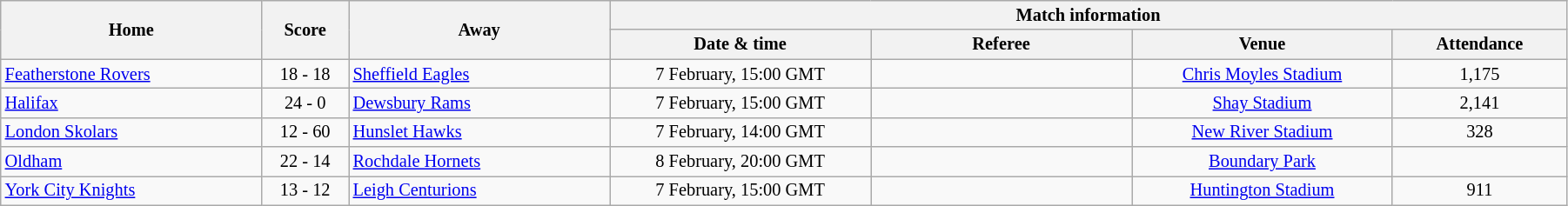<table class="wikitable" style="text-align: center; font-size:85%;"  cellpadding=3 cellspacing=0 width=95%>
<tr>
<th rowspan=2 width=15%>Home</th>
<th rowspan=2 width=5%>Score</th>
<th rowspan=2 width=15%>Away</th>
<th colspan=4>Match information</th>
</tr>
<tr>
<th width=15%>Date & time</th>
<th width=15%>Referee</th>
<th width=15%>Venue</th>
<th width=10%>Attendance</th>
</tr>
<tr>
<td align=left> <a href='#'>Featherstone Rovers</a></td>
<td>18 - 18</td>
<td align=left> <a href='#'>Sheffield Eagles</a></td>
<td>7 February, 15:00 GMT</td>
<td></td>
<td><a href='#'>Chris Moyles Stadium</a></td>
<td>1,175</td>
</tr>
<tr>
<td align=left> <a href='#'>Halifax</a></td>
<td>24 - 0</td>
<td align=left> <a href='#'>Dewsbury Rams</a></td>
<td>7 February, 15:00 GMT</td>
<td></td>
<td><a href='#'>Shay Stadium</a></td>
<td>2,141</td>
</tr>
<tr>
<td align=left> <a href='#'>London Skolars</a></td>
<td>12 - 60</td>
<td align=left> <a href='#'>Hunslet Hawks</a></td>
<td>7 February, 14:00 GMT</td>
<td></td>
<td><a href='#'>New River Stadium</a></td>
<td>328</td>
</tr>
<tr>
<td align=left> <a href='#'>Oldham</a></td>
<td>22 - 14</td>
<td align=left> <a href='#'>Rochdale Hornets</a></td>
<td>8 February, 20:00 GMT</td>
<td></td>
<td><a href='#'>Boundary Park</a></td>
<td></td>
</tr>
<tr>
<td align=left> <a href='#'>York City Knights</a></td>
<td>13 - 12</td>
<td align=left> <a href='#'>Leigh Centurions</a></td>
<td>7 February, 15:00 GMT</td>
<td></td>
<td><a href='#'>Huntington Stadium</a></td>
<td>911</td>
</tr>
</table>
